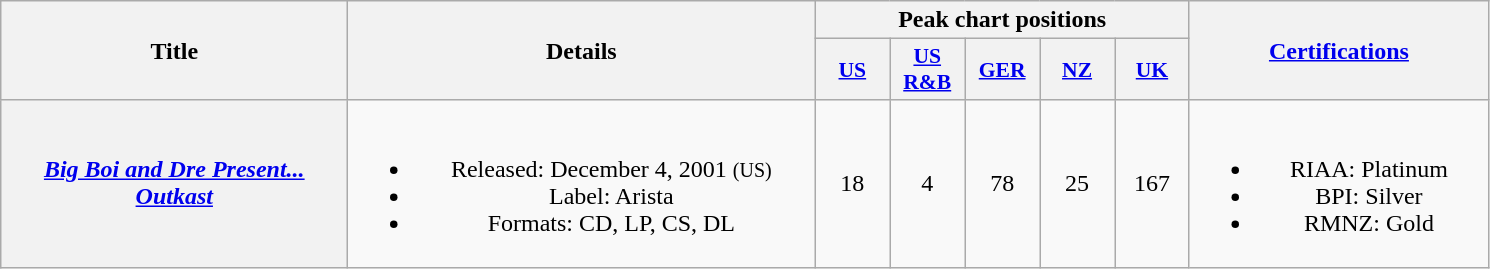<table class="wikitable plainrowheaders" style="text-align:center;">
<tr>
<th scope="col" rowspan="2" style="width:14em;">Title</th>
<th scope="col" rowspan="2" style="width:19em;">Details</th>
<th scope="col" colspan="5">Peak chart positions</th>
<th scope="col" rowspan="2" style="width:12em;"><a href='#'>Certifications</a></th>
</tr>
<tr>
<th style="width:3em;font-size:90%;"><a href='#'>US</a><br></th>
<th style="width:3em;font-size:90%;"><a href='#'>US R&B</a><br></th>
<th style="width:3em;font-size:90%;"><a href='#'>GER</a><br></th>
<th style="width:3em;font-size:90%;"><a href='#'>NZ</a><br></th>
<th style="width:3em;font-size:90%;"><a href='#'>UK</a><br></th>
</tr>
<tr>
<th scope="row"><em><a href='#'>Big Boi and Dre Present... Outkast</a></em></th>
<td><br><ul><li>Released: December 4, 2001 <small>(US)</small></li><li>Label: Arista</li><li>Formats: CD, LP, CS, DL</li></ul></td>
<td>18</td>
<td>4</td>
<td>78</td>
<td>25</td>
<td>167</td>
<td><br><ul><li>RIAA: Platinum</li><li>BPI: Silver</li><li>RMNZ: Gold</li></ul></td>
</tr>
</table>
